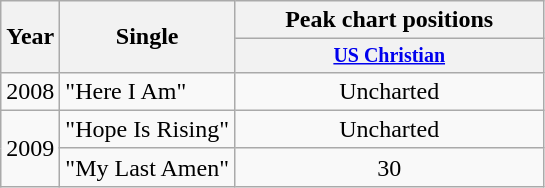<table class="wikitable" style="text-align:center;">
<tr>
<th rowspan=2>Year</th>
<th rowspan=2>Single</th>
<th colspan=6>Peak chart positions</th>
</tr>
<tr style="font-size:smaller;">
<th width=200><a href='#'>US Christian</a><br></th>
</tr>
<tr>
<td>2008</td>
<td align="left">"Here I Am"</td>
<td>Uncharted</td>
</tr>
<tr>
<td rowspan=2>2009</td>
<td align="left">"Hope Is Rising"</td>
<td>Uncharted</td>
</tr>
<tr>
<td align="left">"My Last Amen"</td>
<td>30</td>
</tr>
</table>
